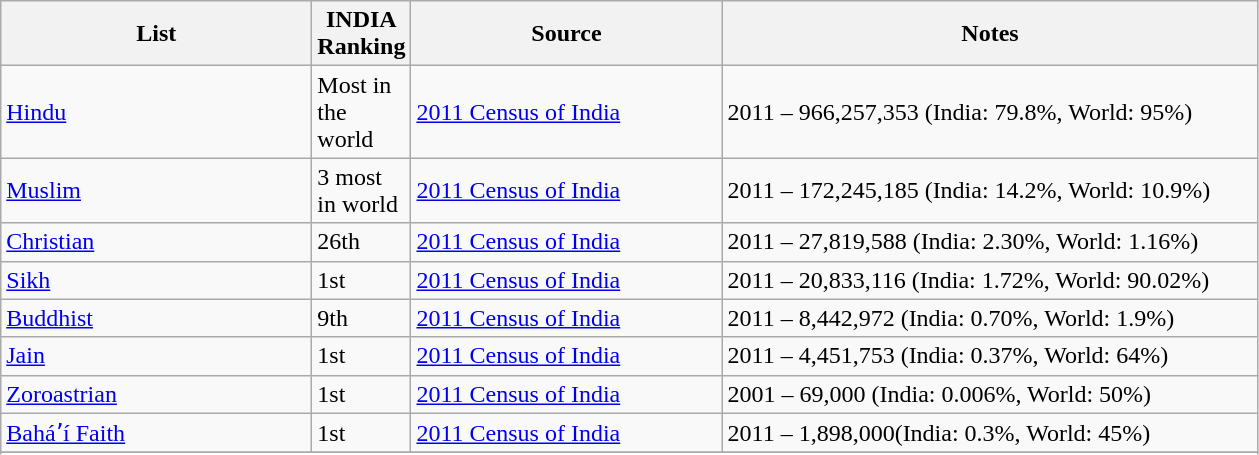<table class="wikitable sortable">
<tr>
<th width="200">List</th>
<th width="1">INDIA Ranking</th>
<th width="200">Source</th>
<th width="350">Notes</th>
</tr>
<tr>
<td><a href='#'>Hindu</a></td>
<td>Most in the world</td>
<td><a href='#'>2011 Census of India</a></td>
<td>2011 – 966,257,353 (India: 79.8%, World: 95%)</td>
</tr>
<tr>
<td><a href='#'>Muslim</a></td>
<td>3 most in world</td>
<td><a href='#'>2011 Census of India</a></td>
<td>2011 – 172,245,185 (India: 14.2%, World: 10.9%)</td>
</tr>
<tr>
<td><a href='#'>Christian</a></td>
<td>26th</td>
<td><a href='#'>2011 Census of India</a></td>
<td>2011 – 27,819,588 (India: 2.30%, World: 1.16%)</td>
</tr>
<tr>
<td><a href='#'>Sikh</a></td>
<td>1st</td>
<td><a href='#'>2011 Census of India</a></td>
<td>2011 – 20,833,116 (India: 1.72%, World: 90.02%)</td>
</tr>
<tr>
<td><a href='#'>Buddhist</a></td>
<td>9th</td>
<td><a href='#'>2011 Census of India</a></td>
<td>2011 – 8,442,972 (India: 0.70%, World: 1.9%)</td>
</tr>
<tr>
<td><a href='#'>Jain</a></td>
<td>1st</td>
<td><a href='#'>2011 Census of India</a></td>
<td>2011 – 4,451,753 (India: 0.37%, World: 64%)</td>
</tr>
<tr>
<td><a href='#'>Zoroastrian</a></td>
<td>1st</td>
<td><a href='#'>2011 Census of India</a></td>
<td>2001 – 69,000 (India: 0.006%, World: 50%)</td>
</tr>
<tr>
<td><a href='#'>Baháʼí Faith</a></td>
<td>1st</td>
<td><a href='#'>2011 Census of India</a></td>
<td>2011 – 1,898,000(India: 0.3%, World: 45%)</td>
</tr>
<tr>
</tr>
<tr>
</tr>
</table>
